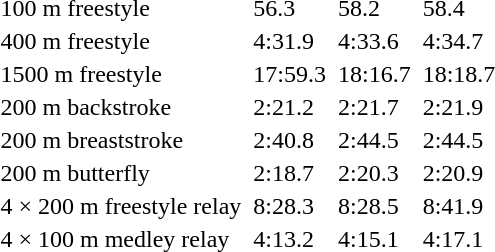<table>
<tr>
<td>100 m freestyle</td>
<td></td>
<td>56.3</td>
<td></td>
<td>58.2</td>
<td></td>
<td>58.4</td>
</tr>
<tr>
<td>400 m freestyle</td>
<td></td>
<td>4:31.9</td>
<td></td>
<td>4:33.6</td>
<td></td>
<td>4:34.7</td>
</tr>
<tr>
<td>1500 m freestyle</td>
<td></td>
<td>17:59.3</td>
<td></td>
<td>18:16.7</td>
<td></td>
<td>18:18.7</td>
</tr>
<tr>
<td>200 m backstroke</td>
<td></td>
<td>2:21.2</td>
<td></td>
<td>2:21.7</td>
<td></td>
<td>2:21.9</td>
</tr>
<tr>
<td>200 m breaststroke</td>
<td></td>
<td>2:40.8</td>
<td></td>
<td>2:44.5</td>
<td></td>
<td>2:44.5</td>
</tr>
<tr>
<td>200 m butterfly</td>
<td></td>
<td>2:18.7</td>
<td></td>
<td>2:20.3</td>
<td></td>
<td>2:20.9</td>
</tr>
<tr>
<td>4 × 200 m freestyle relay</td>
<td></td>
<td>8:28.3</td>
<td></td>
<td>8:28.5</td>
<td></td>
<td>8:41.9</td>
</tr>
<tr>
<td>4 × 100 m medley relay</td>
<td></td>
<td>4:13.2</td>
<td></td>
<td>4:15.1</td>
<td></td>
<td>4:17.1</td>
</tr>
</table>
